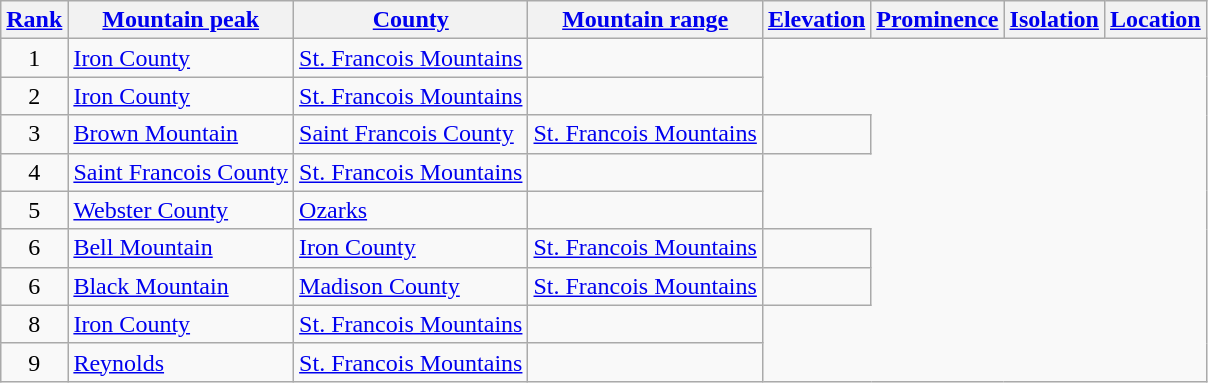<table class="wikitable sortable">
<tr>
<th><a href='#'>Rank</a></th>
<th><a href='#'>Mountain peak</a></th>
<th><a href='#'>County</a></th>
<th><a href='#'>Mountain range</a></th>
<th><a href='#'>Elevation</a></th>
<th><a href='#'>Prominence</a></th>
<th><a href='#'>Isolation</a></th>
<th><a href='#'>Location</a></th>
</tr>
<tr>
<td align=center>1<br></td>
<td><a href='#'>Iron County</a></td>
<td><a href='#'>St. Francois Mountains</a><br></td>
<td></td>
</tr>
<tr>
<td align=center>2<br></td>
<td><a href='#'>Iron County</a></td>
<td><a href='#'>St. Francois Mountains</a><br></td>
<td></td>
</tr>
<tr>
<td align=center>3</td>
<td><a href='#'>Brown Mountain</a></td>
<td><a href='#'>Saint Francois County</a></td>
<td><a href='#'>St. Francois Mountains</a><br></td>
<td></td>
</tr>
<tr>
<td align=center>4<br></td>
<td><a href='#'>Saint Francois County</a></td>
<td><a href='#'>St. Francois Mountains</a><br></td>
<td></td>
</tr>
<tr>
<td align=center>5<br></td>
<td><a href='#'>Webster County</a></td>
<td><a href='#'>Ozarks</a><br></td>
<td></td>
</tr>
<tr>
<td align=center>6</td>
<td><a href='#'>Bell Mountain</a></td>
<td><a href='#'>Iron County</a></td>
<td><a href='#'>St. Francois Mountains</a><br></td>
<td></td>
</tr>
<tr>
<td align=center>6</td>
<td><a href='#'>Black Mountain</a></td>
<td><a href='#'>Madison County</a></td>
<td><a href='#'>St. Francois Mountains</a><br></td>
<td></td>
</tr>
<tr>
<td align=center>8<br></td>
<td><a href='#'>Iron County</a></td>
<td><a href='#'>St. Francois Mountains</a><br></td>
<td></td>
</tr>
<tr>
<td align=center>9<br></td>
<td><a href='#'>Reynolds</a></td>
<td><a href='#'>St. Francois Mountains</a><br></td>
<td></td>
</tr>
</table>
